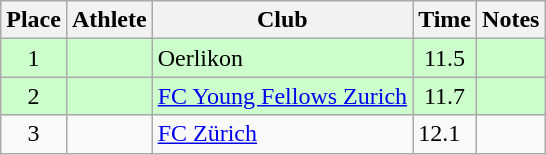<table class="wikitable sortable">
<tr>
<th>Place</th>
<th>Athlete</th>
<th>Club</th>
<th>Time</th>
<th>Notes</th>
</tr>
<tr style="background:#cfc;">
<td align=center>1</td>
<td></td>
<td>Oerlikon</td>
<td align=center>11.5</td>
<td align=center></td>
</tr>
<tr style="background:#cfc;">
<td align=center>2</td>
<td></td>
<td><a href='#'>FC Young Fellows Zurich</a></td>
<td align=center>11.7</td>
<td align=center></td>
</tr>
<tr>
<td align=center>3</td>
<td></td>
<td><a href='#'>FC Zürich</a></td>
<td>12.1</td>
<td></td>
</tr>
</table>
